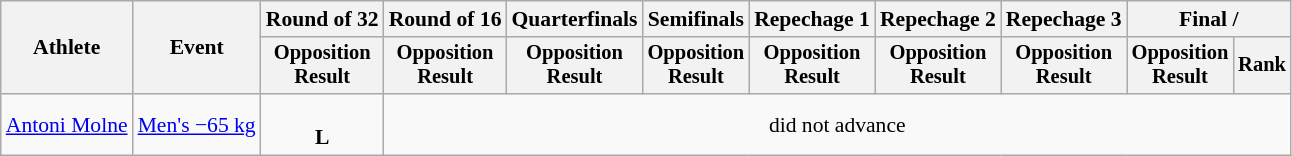<table class="wikitable" style="font-size:90%">
<tr>
<th rowspan="2">Athlete</th>
<th rowspan="2">Event</th>
<th>Round of 32</th>
<th>Round of 16</th>
<th>Quarterfinals</th>
<th>Semifinals</th>
<th>Repechage 1</th>
<th>Repechage 2</th>
<th>Repechage 3</th>
<th colspan=2>Final / </th>
</tr>
<tr style="font-size:95%">
<th>Opposition<br>Result</th>
<th>Opposition<br>Result</th>
<th>Opposition<br>Result</th>
<th>Opposition<br>Result</th>
<th>Opposition<br>Result</th>
<th>Opposition<br>Result</th>
<th>Opposition<br>Result</th>
<th>Opposition<br>Result</th>
<th>Rank</th>
</tr>
<tr align=center>
<td align=left><a href='#'>Antoni Molne</a></td>
<td align=left><a href='#'>Men's −65 kg</a></td>
<td><br><strong>L</strong></td>
<td colspan=8>did not advance</td>
</tr>
</table>
